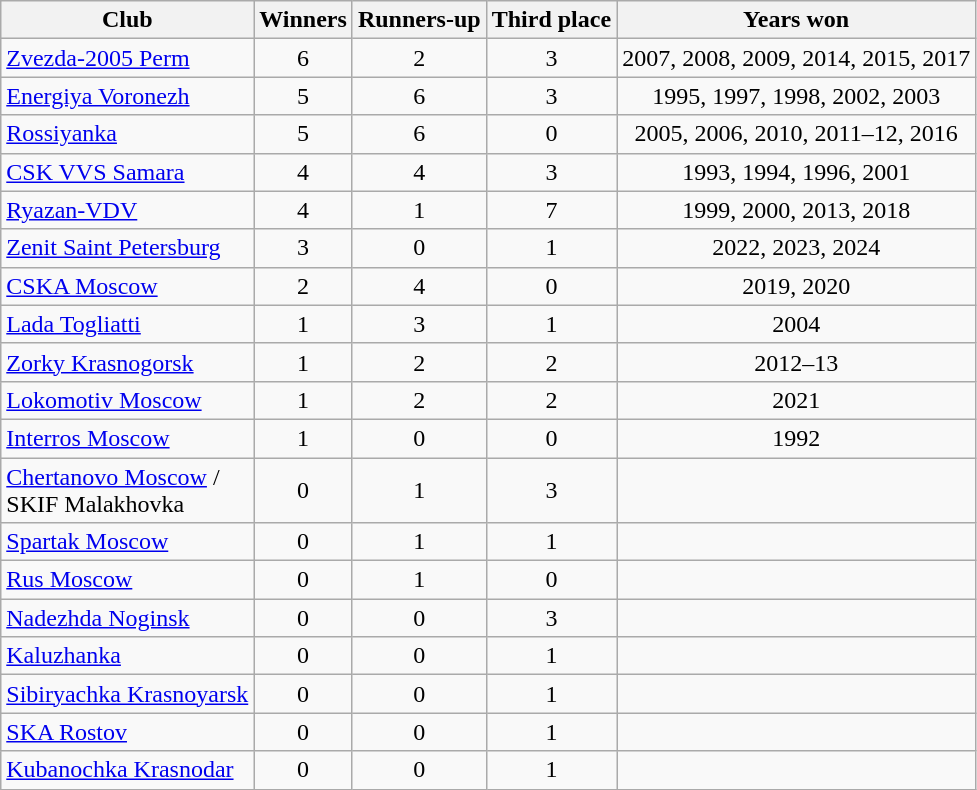<table class="wikitable" style="text-align:center">
<tr>
<th>Club</th>
<th>Winners</th>
<th>Runners-up</th>
<th>Third place</th>
<th>Years won</th>
</tr>
<tr>
<td align=left><a href='#'>Zvezda-2005 Perm</a></td>
<td>6</td>
<td>2</td>
<td>3</td>
<td>2007, 2008, 2009, 2014, 2015, 2017</td>
</tr>
<tr>
<td align=left><a href='#'>Energiya Voronezh</a></td>
<td>5</td>
<td>6</td>
<td>3</td>
<td>1995, 1997, 1998, 2002, 2003</td>
</tr>
<tr>
<td align=left><a href='#'>Rossiyanka</a></td>
<td>5</td>
<td>6</td>
<td>0</td>
<td>2005, 2006, 2010, 2011–12, 2016</td>
</tr>
<tr>
<td align=left><a href='#'>CSK VVS Samara</a></td>
<td>4</td>
<td>4</td>
<td>3</td>
<td>1993, 1994, 1996, 2001</td>
</tr>
<tr>
<td align=left><a href='#'>Ryazan-VDV</a></td>
<td>4</td>
<td>1</td>
<td>7</td>
<td>1999, 2000, 2013, 2018</td>
</tr>
<tr>
<td align=left><a href='#'>Zenit Saint Petersburg</a></td>
<td>3</td>
<td>0</td>
<td>1</td>
<td>2022, 2023, 2024</td>
</tr>
<tr>
<td align=left><a href='#'>CSKA Moscow</a></td>
<td>2</td>
<td>4</td>
<td>0</td>
<td>2019, 2020</td>
</tr>
<tr>
<td align=left><a href='#'>Lada Togliatti</a></td>
<td>1</td>
<td>3</td>
<td>1</td>
<td>2004</td>
</tr>
<tr>
<td align=left><a href='#'>Zorky Krasnogorsk</a></td>
<td>1</td>
<td>2</td>
<td>2</td>
<td>2012–13</td>
</tr>
<tr>
<td align=left><a href='#'>Lokomotiv Moscow</a></td>
<td>1</td>
<td>2</td>
<td>2</td>
<td>2021</td>
</tr>
<tr>
<td align=left><a href='#'>Interros Moscow</a></td>
<td>1</td>
<td>0</td>
<td>0</td>
<td>1992</td>
</tr>
<tr>
<td align=left><a href='#'>Chertanovo Moscow</a> /<br>SKIF Malakhovka</td>
<td>0</td>
<td>1</td>
<td>3</td>
<td></td>
</tr>
<tr>
<td align=left><a href='#'>Spartak Moscow</a></td>
<td>0</td>
<td>1</td>
<td>1</td>
<td></td>
</tr>
<tr>
<td align=left><a href='#'>Rus Moscow</a></td>
<td>0</td>
<td>1</td>
<td>0</td>
<td></td>
</tr>
<tr>
<td align=left><a href='#'>Nadezhda Noginsk</a></td>
<td>0</td>
<td>0</td>
<td>3</td>
<td></td>
</tr>
<tr>
<td align=left><a href='#'>Kaluzhanka</a></td>
<td>0</td>
<td>0</td>
<td>1</td>
<td></td>
</tr>
<tr>
<td align=left><a href='#'>Sibiryachka Krasnoyarsk</a></td>
<td>0</td>
<td>0</td>
<td>1</td>
<td></td>
</tr>
<tr>
<td align=left><a href='#'>SKA Rostov</a></td>
<td>0</td>
<td>0</td>
<td>1</td>
<td></td>
</tr>
<tr>
<td align=left><a href='#'>Kubanochka Krasnodar</a></td>
<td>0</td>
<td>0</td>
<td>1</td>
<td></td>
</tr>
</table>
